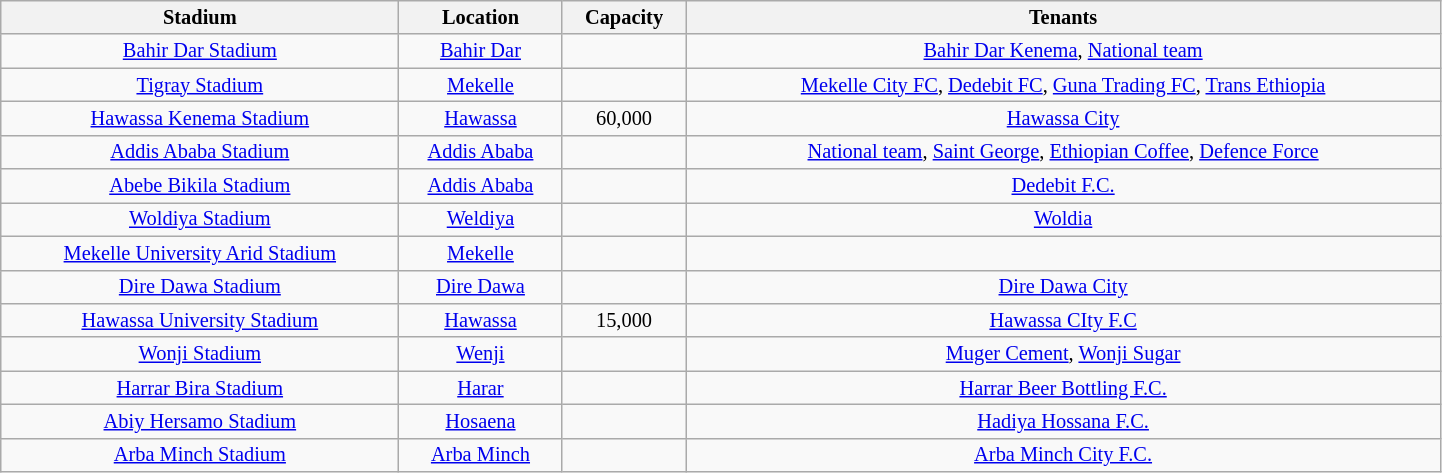<table class="wikitable sortable" style="width:76%; text-align:center; background:#f9f9f9; font-size:85%;">
<tr>
<th>Stadium</th>
<th>Location</th>
<th>Capacity</th>
<th>Tenants</th>
</tr>
<tr>
<td style="text-align:center;"><a href='#'>Bahir Dar Stadium</a></td>
<td style="text-align:center;"><a href='#'>Bahir Dar</a></td>
<td style="text-align:center;"></td>
<td><a href='#'>Bahir Dar Kenema</a>, <a href='#'>National team</a></td>
</tr>
<tr>
<td style="text-align:center;"><a href='#'>Tigray Stadium</a></td>
<td style="text-align:center;"><a href='#'>Mekelle</a></td>
<td style="text-align:center;"></td>
<td><a href='#'>Mekelle City FC</a>, <a href='#'>Dedebit FC</a>, <a href='#'>Guna Trading FC</a>, <a href='#'>Trans Ethiopia</a></td>
</tr>
<tr>
<td><a href='#'>Hawassa Kenema Stadium</a></td>
<td><a href='#'>Hawassa</a></td>
<td>60,000</td>
<td><a href='#'>Hawassa City</a></td>
</tr>
<tr>
<td style="text-align:center;"><a href='#'>Addis Ababa Stadium</a></td>
<td style="text-align:center;"><a href='#'>Addis Ababa</a></td>
<td style="text-align:center;"></td>
<td><a href='#'>National team</a>, <a href='#'>Saint George</a>, <a href='#'>Ethiopian Coffee</a>, <a href='#'>Defence Force</a></td>
</tr>
<tr>
<td style="text-align:center;"><a href='#'>Abebe Bikila Stadium</a></td>
<td style="text-align:center;"><a href='#'>Addis Ababa</a></td>
<td style="text-align:center;"></td>
<td><a href='#'>Dedebit F.C.</a></td>
</tr>
<tr>
<td style="text-align:center;"><a href='#'>Woldiya Stadium</a></td>
<td style="text-align:center;"><a href='#'>Weldiya</a></td>
<td style="text-align:center;"></td>
<td><a href='#'>Woldia</a></td>
</tr>
<tr>
<td style="text-align:center;"><a href='#'>Mekelle University Arid Stadium</a></td>
<td style="text-align:center;"><a href='#'>Mekelle</a></td>
<td style="text-align:center;"></td>
<td></td>
</tr>
<tr>
<td style="text-align:center;"><a href='#'>Dire Dawa Stadium</a></td>
<td style="text-align:center;"><a href='#'>Dire Dawa</a></td>
<td style="text-align:center;"></td>
<td><a href='#'>Dire Dawa City</a></td>
</tr>
<tr>
<td><a href='#'>Hawassa University Stadium</a></td>
<td><a href='#'>Hawassa</a></td>
<td>15,000</td>
<td><a href='#'>Hawassa CIty F.C</a></td>
</tr>
<tr>
<td style="text-align:center;"><a href='#'>Wonji Stadium</a></td>
<td style="text-align:center;"><a href='#'>Wenji</a></td>
<td style="text-align:center;"></td>
<td><a href='#'>Muger Cement</a>, <a href='#'>Wonji Sugar</a></td>
</tr>
<tr>
<td style="text-align:center;"><a href='#'>Harrar Bira Stadium</a></td>
<td style="text-align:center;"><a href='#'>Harar</a></td>
<td style="text-align:center;"></td>
<td><a href='#'>Harrar Beer Bottling F.C.</a></td>
</tr>
<tr>
<td style="text-align:center;"><a href='#'>Abiy Hersamo Stadium</a></td>
<td style="text-align:center;"><a href='#'>Hosaena</a></td>
<td style="text-align:center;"></td>
<td><a href='#'>Hadiya Hossana F.C.</a></td>
</tr>
<tr>
<td style="text-align:center;"><a href='#'>Arba Minch Stadium</a></td>
<td style="text-align:center;"><a href='#'>Arba Minch</a></td>
<td style="text-align:center;"></td>
<td><a href='#'>Arba Minch City F.C.</a></td>
</tr>
</table>
